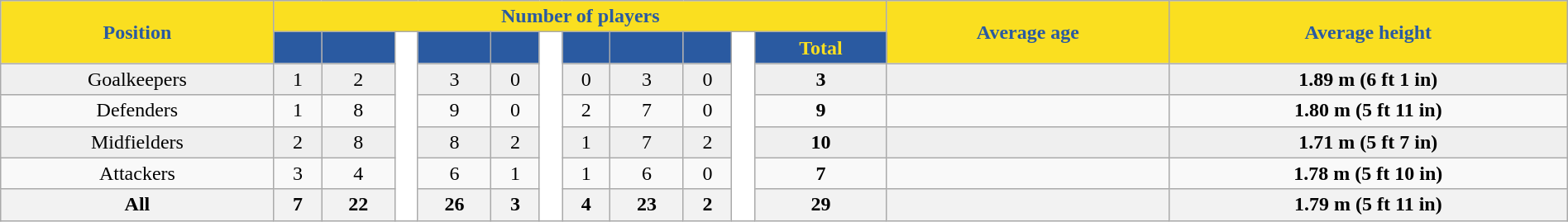<table class="wikitable" style="text-align: center;width:100%">
<tr>
<th rowspan="2" style="background:#FADF20; color:#2A5AA1; text-align:center;">Position</th>
<th colspan="11" style="background:#FADF20; color:#2A5AA1; text-align:center;">Number of players</th>
<th rowspan="2" style="background:#FADF20; color:#2A5AA1; text-align:center;">Average age</th>
<th rowspan="2" style="background:#FADF20; color:#2A5AA1; text-align:center;">Average height</th>
</tr>
<tr>
<th style="background:#2A5AA1; color:#FADF20; text-align:center;"></th>
<th style="background:#2A5AA1; color:#FADF20; text-align:center;"></th>
<td rowspan="6" style="background:#FFFFFF"></td>
<th style="background:#2A5AA1; color:#FADF20; text-align:center;"></th>
<th style="background:#2A5AA1; color:#FADF20; text-align:center;"></th>
<td rowspan="6" style="background:#FFFFFF"></td>
<th style="background:#2A5AA1; color:#FADF20; text-align:center;"></th>
<th style="background:#2A5AA1; color:#FADF20; text-align:center;"></th>
<th style="background:#2A5AA1; color:#FADF20; text-align:center;"></th>
<td rowspan="6" style="background:#FFFFFF"></td>
<th style="background:#2A5AA1; color:#FADF20; text-align:center;">Total</th>
</tr>
<tr bgcolor="#EFEFEF">
<td>Goalkeepers</td>
<td>1</td>
<td>2</td>
<td>3</td>
<td>0</td>
<td>0</td>
<td>3</td>
<td>0</td>
<td><strong>3</strong></td>
<td><strong></strong></td>
<td><strong>1.89 m (6 ft 1 in)</strong></td>
</tr>
<tr>
<td>Defenders</td>
<td>1</td>
<td>8</td>
<td>9</td>
<td>0</td>
<td>2</td>
<td>7</td>
<td>0</td>
<td><strong>9</strong></td>
<td><strong></strong></td>
<td><strong>1.80 m (5 ft 11 in)</strong></td>
</tr>
<tr bgcolor="#EFEFEF">
<td>Midfielders</td>
<td>2</td>
<td>8</td>
<td>8</td>
<td>2</td>
<td>1</td>
<td>7</td>
<td>2</td>
<td><strong>10</strong></td>
<td><strong></strong></td>
<td><strong>1.71 m (5 ft 7 in)</strong></td>
</tr>
<tr>
<td>Attackers</td>
<td>3</td>
<td>4</td>
<td>6</td>
<td>1</td>
<td>1</td>
<td>6</td>
<td>0</td>
<td><strong>7</strong></td>
<td><strong></strong></td>
<td><strong>1.78 m (5 ft 10 in)</strong></td>
</tr>
<tr>
<th>All</th>
<th>7</th>
<th>22</th>
<th>26</th>
<th>3</th>
<th>4</th>
<th>23</th>
<th>2</th>
<th>29</th>
<th></th>
<th>1.79 m (5 ft 11 in)</th>
</tr>
</table>
